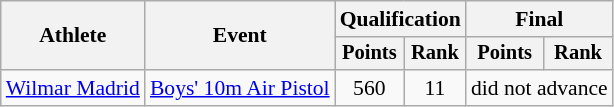<table class="wikitable" style="font-size:90%;">
<tr>
<th rowspan=2>Athlete</th>
<th rowspan=2>Event</th>
<th colspan=2>Qualification</th>
<th colspan=2>Final</th>
</tr>
<tr style="font-size:95%">
<th>Points</th>
<th>Rank</th>
<th>Points</th>
<th>Rank</th>
</tr>
<tr align=center>
<td align=left><a href='#'>Wilmar Madrid</a></td>
<td align=left><a href='#'>Boys' 10m Air Pistol</a></td>
<td>560</td>
<td>11</td>
<td colspan=2>did not advance</td>
</tr>
</table>
